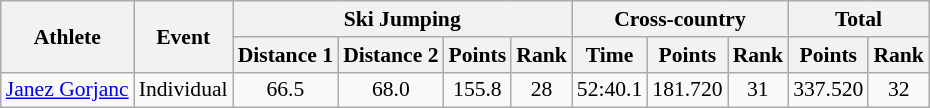<table class="wikitable" style="font-size:90%">
<tr>
<th rowspan="2">Athlete</th>
<th rowspan="2">Event</th>
<th colspan="4">Ski Jumping</th>
<th colspan="3">Cross-country</th>
<th colspan="2">Total</th>
</tr>
<tr>
<th>Distance 1</th>
<th>Distance 2</th>
<th>Points</th>
<th>Rank</th>
<th>Time</th>
<th>Points</th>
<th>Rank</th>
<th>Points</th>
<th>Rank</th>
</tr>
<tr>
<td><a href='#'>Janez Gorjanc</a></td>
<td>Individual</td>
<td align="center">66.5</td>
<td align="center">68.0</td>
<td align="center">155.8</td>
<td align="center">28</td>
<td align="center">52:40.1</td>
<td align="center">181.720</td>
<td align="center">31</td>
<td align="center">337.520</td>
<td align="center">32</td>
</tr>
</table>
